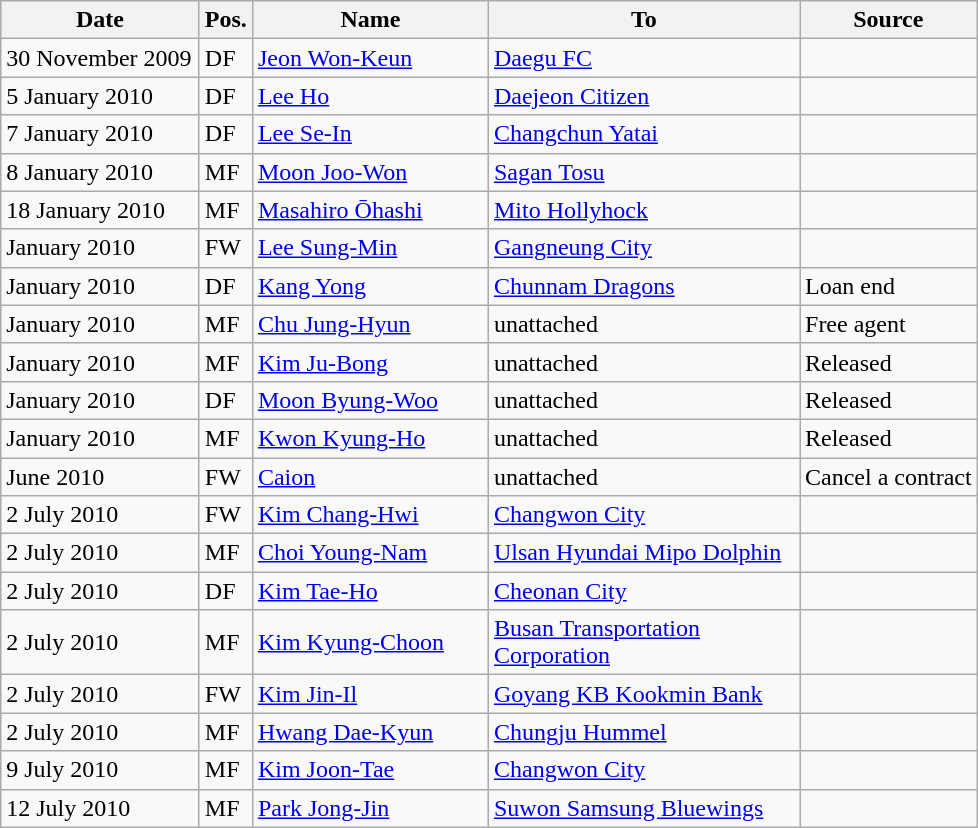<table class="wikitable">
<tr>
<th width="125">Date</th>
<th>Pos.</th>
<th width="150">Name</th>
<th width="200">To</th>
<th>Source</th>
</tr>
<tr>
<td>30 November 2009</td>
<td>DF</td>
<td> <a href='#'>Jeon Won-Keun</a></td>
<td> <a href='#'>Daegu FC</a></td>
<td></td>
</tr>
<tr>
<td>5 January 2010</td>
<td>DF</td>
<td> <a href='#'>Lee Ho</a></td>
<td> <a href='#'>Daejeon Citizen</a></td>
<td></td>
</tr>
<tr>
<td>7 January 2010</td>
<td>DF</td>
<td> <a href='#'>Lee Se-In</a></td>
<td> <a href='#'>Changchun Yatai</a></td>
<td></td>
</tr>
<tr>
<td>8 January 2010</td>
<td>MF</td>
<td> <a href='#'>Moon Joo-Won</a></td>
<td> <a href='#'>Sagan Tosu</a></td>
<td></td>
</tr>
<tr>
<td>18 January 2010</td>
<td>MF</td>
<td> <a href='#'>Masahiro Ōhashi</a></td>
<td> <a href='#'>Mito Hollyhock</a></td>
<td></td>
</tr>
<tr>
<td>January 2010</td>
<td>FW</td>
<td> <a href='#'>Lee Sung-Min</a></td>
<td> <a href='#'>Gangneung City</a></td>
<td></td>
</tr>
<tr>
<td>January 2010</td>
<td>DF</td>
<td> <a href='#'>Kang Yong</a></td>
<td> <a href='#'>Chunnam Dragons</a></td>
<td>Loan end</td>
</tr>
<tr>
<td>January 2010</td>
<td>MF</td>
<td> <a href='#'>Chu Jung-Hyun</a></td>
<td>unattached</td>
<td>Free agent</td>
</tr>
<tr>
<td>January 2010</td>
<td>MF</td>
<td> <a href='#'>Kim Ju-Bong</a></td>
<td>unattached</td>
<td>Released</td>
</tr>
<tr>
<td>January 2010</td>
<td>DF</td>
<td> <a href='#'>Moon Byung-Woo</a></td>
<td>unattached</td>
<td>Released</td>
</tr>
<tr>
<td>January 2010</td>
<td>MF</td>
<td> <a href='#'>Kwon Kyung-Ho</a></td>
<td>unattached</td>
<td>Released</td>
</tr>
<tr>
<td>June 2010</td>
<td>FW</td>
<td> <a href='#'>Caion</a></td>
<td>unattached</td>
<td>Cancel a contract</td>
</tr>
<tr>
<td>2 July 2010</td>
<td>FW</td>
<td> <a href='#'>Kim Chang-Hwi</a></td>
<td> <a href='#'>Changwon City</a></td>
<td></td>
</tr>
<tr>
<td>2 July 2010</td>
<td>MF</td>
<td> <a href='#'>Choi Young-Nam</a></td>
<td> <a href='#'>Ulsan Hyundai Mipo Dolphin</a></td>
<td></td>
</tr>
<tr>
<td>2 July 2010</td>
<td>DF</td>
<td> <a href='#'>Kim Tae-Ho</a></td>
<td> <a href='#'>Cheonan City</a></td>
<td></td>
</tr>
<tr>
<td>2 July 2010</td>
<td>MF</td>
<td> <a href='#'>Kim Kyung-Choon</a></td>
<td> <a href='#'>Busan Transportation Corporation</a></td>
<td></td>
</tr>
<tr>
<td>2 July 2010</td>
<td>FW</td>
<td> <a href='#'>Kim Jin-Il</a></td>
<td> <a href='#'>Goyang KB Kookmin Bank</a></td>
<td></td>
</tr>
<tr>
<td>2 July 2010</td>
<td>MF</td>
<td> <a href='#'>Hwang Dae-Kyun</a></td>
<td> <a href='#'>Chungju Hummel</a></td>
<td></td>
</tr>
<tr>
<td>9 July 2010</td>
<td>MF</td>
<td> <a href='#'>Kim Joon-Tae</a></td>
<td> <a href='#'>Changwon City</a></td>
<td></td>
</tr>
<tr>
<td>12 July 2010</td>
<td>MF</td>
<td> <a href='#'>Park Jong-Jin</a></td>
<td> <a href='#'>Suwon Samsung Bluewings</a></td>
<td></td>
</tr>
</table>
